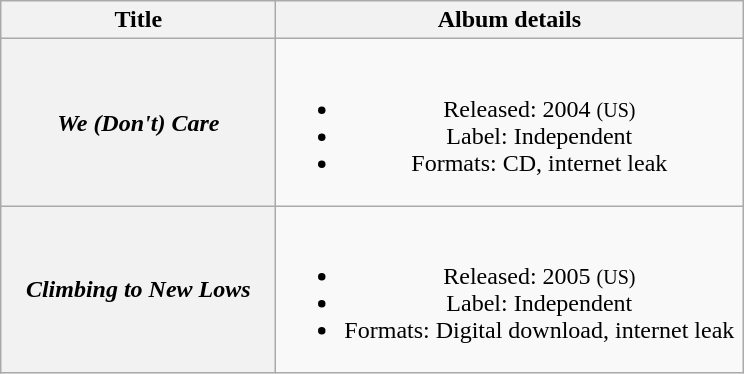<table class="wikitable plainrowheaders" style="text-align:center;">
<tr>
<th scope="col" style="width:11em;">Title</th>
<th scope="col" style="width:19em;">Album details</th>
</tr>
<tr>
<th scope="row"><em>We (Don't) Care</em></th>
<td><br><ul><li>Released: 2004 <small>(US)</small></li><li>Label: Independent</li><li>Formats: CD, internet leak</li></ul></td>
</tr>
<tr>
<th scope="row"><em>Climbing to New Lows</em></th>
<td><br><ul><li>Released: 2005 <small>(US)</small></li><li>Label: Independent</li><li>Formats: Digital download, internet leak</li></ul></td>
</tr>
</table>
